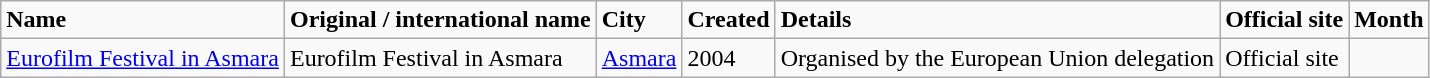<table class="wikitable">
<tr>
<td><strong>Name</strong></td>
<td><strong>Original / international name</strong></td>
<td><strong>City</strong></td>
<td><strong>Created</strong></td>
<td><strong>Details</strong></td>
<td><strong>Official site</strong></td>
<td><strong>Month</strong></td>
</tr>
<tr>
<td><a href='#'>Eurofilm Festival in Asmara</a></td>
<td>Eurofilm Festival in Asmara</td>
<td><a href='#'>Asmara</a></td>
<td>2004</td>
<td>Organised by the European Union delegation</td>
<td>Official site</td>
<td></td>
</tr>
</table>
